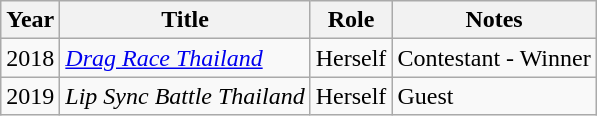<table class="wikitable plainrowheaders" style="text-align:left;">
<tr>
<th>Year</th>
<th>Title</th>
<th>Role</th>
<th>Notes</th>
</tr>
<tr>
<td>2018</td>
<td><em><a href='#'>Drag Race Thailand</a></em></td>
<td>Herself</td>
<td>Contestant - Winner</td>
</tr>
<tr>
<td>2019</td>
<td><em>Lip Sync Battle Thailand</em></td>
<td>Herself</td>
<td>Guest</td>
</tr>
</table>
